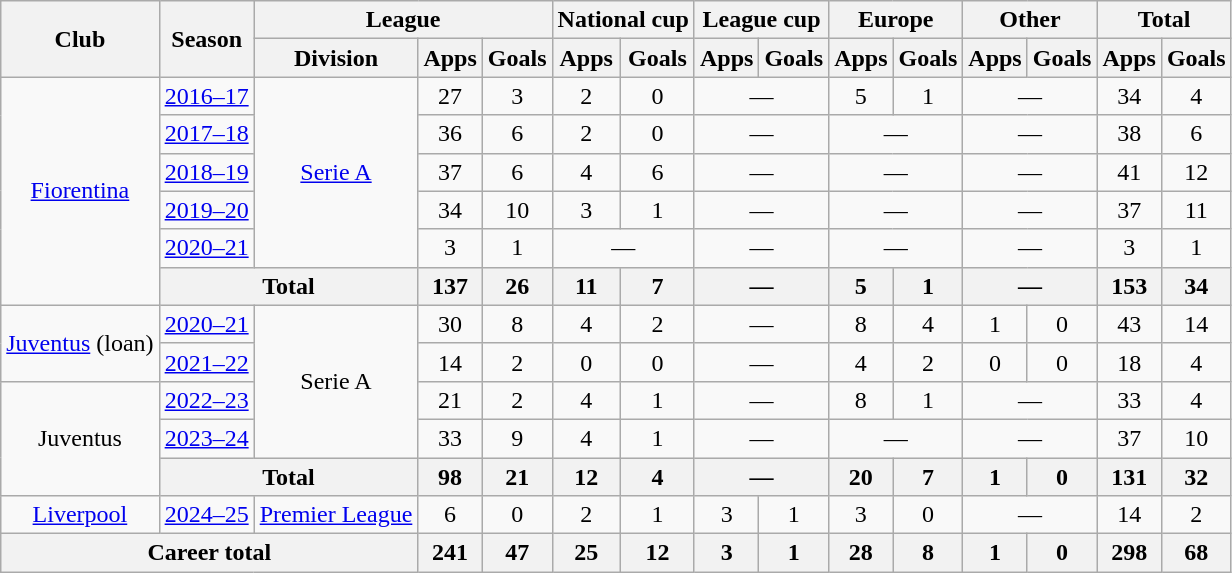<table class="wikitable" style="text-align: center;">
<tr>
<th rowspan="2">Club</th>
<th rowspan="2">Season</th>
<th colspan="3">League</th>
<th colspan="2">National cup</th>
<th colspan="2">League cup</th>
<th colspan="2">Europe</th>
<th colspan="2">Other</th>
<th colspan="2">Total</th>
</tr>
<tr>
<th>Division</th>
<th>Apps</th>
<th>Goals</th>
<th>Apps</th>
<th>Goals</th>
<th>Apps</th>
<th>Goals</th>
<th>Apps</th>
<th>Goals</th>
<th>Apps</th>
<th>Goals</th>
<th>Apps</th>
<th>Goals</th>
</tr>
<tr>
<td rowspan="6"><a href='#'>Fiorentina</a></td>
<td><a href='#'>2016–17</a></td>
<td rowspan="5"><a href='#'>Serie A</a></td>
<td>27</td>
<td>3</td>
<td>2</td>
<td>0</td>
<td colspan="2">—</td>
<td>5</td>
<td>1</td>
<td colspan="2">—</td>
<td>34</td>
<td>4</td>
</tr>
<tr>
<td><a href='#'>2017–18</a></td>
<td>36</td>
<td>6</td>
<td>2</td>
<td>0</td>
<td colspan="2">—</td>
<td colspan="2">—</td>
<td colspan="2">—</td>
<td>38</td>
<td>6</td>
</tr>
<tr>
<td><a href='#'>2018–19</a></td>
<td>37</td>
<td>6</td>
<td>4</td>
<td>6</td>
<td colspan="2">—</td>
<td colspan="2">—</td>
<td colspan="2">—</td>
<td>41</td>
<td>12</td>
</tr>
<tr>
<td><a href='#'>2019–20</a></td>
<td>34</td>
<td>10</td>
<td>3</td>
<td>1</td>
<td colspan="2">—</td>
<td colspan="2">—</td>
<td colspan="2">—</td>
<td>37</td>
<td>11</td>
</tr>
<tr>
<td><a href='#'>2020–21</a></td>
<td>3</td>
<td>1</td>
<td colspan="2">—</td>
<td colspan="2">—</td>
<td colspan="2">—</td>
<td colspan="2">—</td>
<td>3</td>
<td>1</td>
</tr>
<tr>
<th colspan="2">Total</th>
<th>137</th>
<th>26</th>
<th>11</th>
<th>7</th>
<th colspan="2">—</th>
<th>5</th>
<th>1</th>
<th colspan="2">—</th>
<th>153</th>
<th>34</th>
</tr>
<tr>
<td rowspan="2"><a href='#'>Juventus</a> (loan)</td>
<td><a href='#'>2020–21</a></td>
<td rowspan="4">Serie A</td>
<td>30</td>
<td>8</td>
<td>4</td>
<td>2</td>
<td colspan="2">—</td>
<td>8</td>
<td>4</td>
<td>1</td>
<td>0</td>
<td>43</td>
<td>14</td>
</tr>
<tr>
<td><a href='#'>2021–22</a></td>
<td>14</td>
<td>2</td>
<td>0</td>
<td>0</td>
<td colspan="2">—</td>
<td>4</td>
<td>2</td>
<td>0</td>
<td>0</td>
<td>18</td>
<td>4</td>
</tr>
<tr>
<td rowspan="3">Juventus</td>
<td><a href='#'>2022–23</a></td>
<td>21</td>
<td>2</td>
<td>4</td>
<td>1</td>
<td colspan="2">—</td>
<td>8</td>
<td>1</td>
<td colspan="2">—</td>
<td>33</td>
<td>4</td>
</tr>
<tr>
<td><a href='#'>2023–24</a></td>
<td>33</td>
<td>9</td>
<td>4</td>
<td>1</td>
<td colspan="2">—</td>
<td colspan="2">—</td>
<td colspan="2">—</td>
<td>37</td>
<td>10</td>
</tr>
<tr>
<th colspan="2">Total</th>
<th>98</th>
<th>21</th>
<th>12</th>
<th>4</th>
<th colspan="2">—</th>
<th>20</th>
<th>7</th>
<th>1</th>
<th>0</th>
<th>131</th>
<th>32</th>
</tr>
<tr>
<td><a href='#'>Liverpool</a></td>
<td><a href='#'>2024–25</a></td>
<td><a href='#'>Premier League</a></td>
<td>6</td>
<td>0</td>
<td>2</td>
<td>1</td>
<td>3</td>
<td>1</td>
<td>3</td>
<td>0</td>
<td colspan="2">—</td>
<td>14</td>
<td>2</td>
</tr>
<tr>
<th colspan="3">Career total</th>
<th>241</th>
<th>47</th>
<th>25</th>
<th>12</th>
<th>3</th>
<th>1</th>
<th>28</th>
<th>8</th>
<th>1</th>
<th>0</th>
<th>298</th>
<th>68</th>
</tr>
</table>
